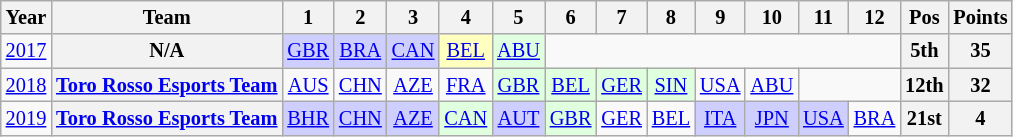<table class="wikitable" style="text-align:center; font-size:85%">
<tr>
<th>Year</th>
<th>Team</th>
<th>1</th>
<th>2</th>
<th>3</th>
<th>4</th>
<th>5</th>
<th>6</th>
<th>7</th>
<th>8</th>
<th>9</th>
<th>10</th>
<th>11</th>
<th>12</th>
<th>Pos</th>
<th>Points</th>
</tr>
<tr>
<td><a href='#'>2017</a></td>
<th>N/A</th>
<td style="background:#CFCFFF;"><a href='#'>GBR</a><br></td>
<td style="background:#CFCFFF;"><a href='#'>BRA</a><br></td>
<td style="background:#CFCFFF;"><a href='#'>CAN</a><br></td>
<td style="background:#FFFFBF;"><a href='#'>BEL</a><br></td>
<td style="background:#DFFFDF;"><a href='#'>ABU</a><br></td>
<td colspan=7></td>
<th><strong>5th</strong></th>
<th><strong>35</strong></th>
</tr>
<tr>
<td><a href='#'>2018</a></td>
<th nowrap><a href='#'>Toro Rosso Esports Team</a></th>
<td><a href='#'>AUS</a></td>
<td><a href='#'>CHN</a></td>
<td><a href='#'>AZE</a></td>
<td><a href='#'>FRA</a></td>
<td style="background:#DFFFDF;"><a href='#'>GBR</a><br></td>
<td style="background:#DFFFDF;"><a href='#'>BEL</a><br></td>
<td style="background:#DFFFDF;"><a href='#'>GER</a><br></td>
<td style="background:#DFFFDF;"><a href='#'>SIN</a><br></td>
<td><a href='#'>USA</a></td>
<td><a href='#'>ABU</a></td>
<td colspan=2></td>
<th><strong>12th</strong></th>
<th><strong>32</strong></th>
</tr>
<tr>
<td><a href='#'>2019</a></td>
<th nowrap><a href='#'>Toro Rosso Esports Team</a></th>
<td style="background:#CFCFFF;"><a href='#'>BHR</a><br></td>
<td style="background:#CFCFFF;"><a href='#'>CHN</a><br></td>
<td style="background:#CFCFFF;"><a href='#'>AZE</a><br></td>
<td style="background:#DFFFDF;"><a href='#'>CAN</a><br></td>
<td style="background:#CFCFFF;"><a href='#'>AUT</a><br></td>
<td style="background:#DFFFDF;"><a href='#'>GBR</a><br></td>
<td><a href='#'>GER</a></td>
<td><a href='#'>BEL</a></td>
<td style="background:#CFCFFF;"><a href='#'>ITA</a><br></td>
<td style="background:#CFCFFF;"><a href='#'>JPN</a><br></td>
<td style="background:#CFCFFF;"><a href='#'>USA</a><br></td>
<td><a href='#'>BRA</a></td>
<th><strong>21st</strong></th>
<th><strong>4</strong></th>
</tr>
</table>
